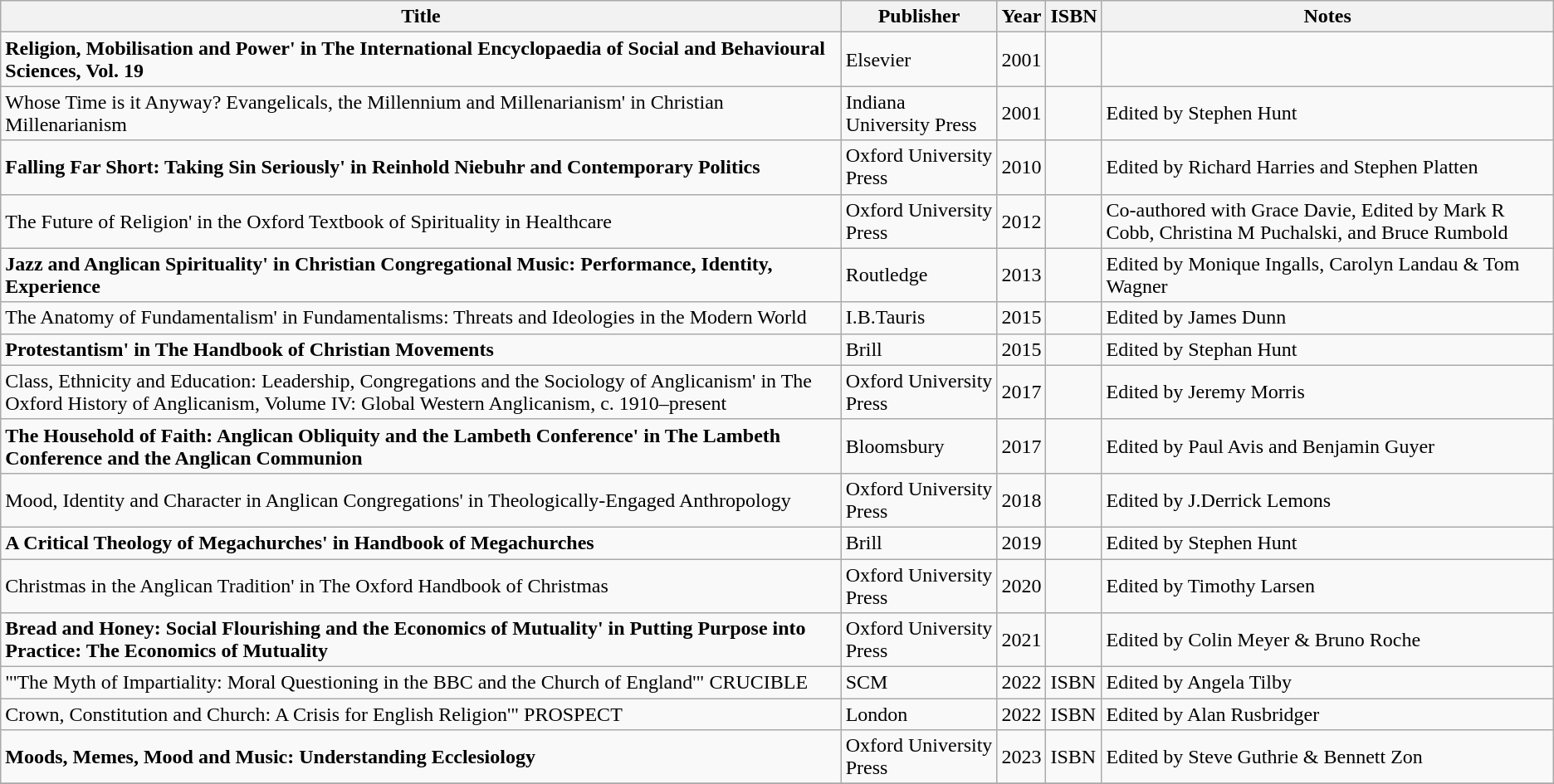<table class="wikitable sortable">
<tr>
<th>Title</th>
<th>Publisher</th>
<th>Year</th>
<th>ISBN</th>
<th>Notes</th>
</tr>
<tr>
<td><strong>Religion, Mobilisation and Power' in The International Encyclopaedia of Social and Behavioural Sciences, Vol. 19<em></td>
<td>Elsevier</td>
<td>2001</td>
<td></td>
</tr>
<tr>
<td></strong>Whose Time is it Anyway? Evangelicals, the Millennium and Millenarianism' in Christian Millenarianism</em></td>
<td>Indiana University Press</td>
<td>2001</td>
<td></td>
<td>Edited by Stephen Hunt</td>
</tr>
<tr>
<td><strong>Falling Far Short: Taking Sin Seriously' in Reinhold Niebuhr and Contemporary Politics<em></td>
<td>Oxford University Press</td>
<td>2010</td>
<td></td>
<td>Edited by Richard Harries and Stephen Platten</td>
</tr>
<tr>
<td></strong>The Future of Religion' in the Oxford Textbook of Spirituality in Healthcare</em></td>
<td>Oxford University Press</td>
<td>2012</td>
<td></td>
<td>Co-authored with Grace Davie, Edited by Mark R Cobb, Christina M Puchalski, and Bruce Rumbold</td>
</tr>
<tr>
<td><strong>Jazz and Anglican Spirituality' in Christian Congregational Music: Performance, Identity, Experience<em></td>
<td>Routledge</td>
<td>2013</td>
<td></td>
<td>Edited by Monique Ingalls, Carolyn Landau & Tom Wagner</td>
</tr>
<tr>
<td></strong>The Anatomy of Fundamentalism' in Fundamentalisms: Threats and Ideologies in the Modern World</em></td>
<td>I.B.Tauris</td>
<td>2015</td>
<td></td>
<td>Edited by James Dunn</td>
</tr>
<tr>
<td><strong>Protestantism' in The Handbook of Christian Movements<em></td>
<td>Brill</td>
<td>2015</td>
<td></td>
<td>Edited by Stephan Hunt</td>
</tr>
<tr>
<td></strong>Class, Ethnicity and Education: Leadership, Congregations and the Sociology of Anglicanism' in The Oxford History of Anglicanism, Volume IV: Global Western Anglicanism, c. 1910–present</em></td>
<td>Oxford University Press</td>
<td>2017</td>
<td></td>
<td>Edited by Jeremy Morris</td>
</tr>
<tr>
<td><strong>The Household of Faith: Anglican Obliquity and the Lambeth Conference' in The Lambeth Conference and the Anglican Communion<em></td>
<td>Bloomsbury</td>
<td>2017</td>
<td></td>
<td>Edited by Paul Avis and Benjamin Guyer</td>
</tr>
<tr>
<td></strong>Mood, Identity and Character in Anglican Congregations' in Theologically-Engaged Anthropology</em></td>
<td>Oxford University Press</td>
<td>2018</td>
<td></td>
<td>Edited by J.Derrick Lemons</td>
</tr>
<tr>
<td><strong>A Critical Theology of Megachurches' in Handbook of Megachurches<em></td>
<td>Brill</td>
<td>2019</td>
<td></td>
<td>Edited by Stephen Hunt</td>
</tr>
<tr>
<td></strong>Christmas in the Anglican Tradition' in The Oxford Handbook of Christmas</em></td>
<td>Oxford University Press</td>
<td>2020</td>
<td></td>
<td>Edited by Timothy Larsen</td>
</tr>
<tr>
<td><strong>Bread and Honey: Social Flourishing and the Economics of Mutuality' in Putting Purpose into Practice: The Economics of Mutuality<em></td>
<td>Oxford University Press</td>
<td>2021</td>
<td></td>
<td>Edited by Colin Meyer & Bruno Roche</td>
</tr>
<tr>
<td>"'The Myth of Impartiality: Moral Questioning in the BBC and the Church of England'" CRUCIBLE</td>
<td>SCM</td>
<td>2022</td>
<td>ISBN</td>
<td>Edited by Angela Tilby</td>
</tr>
<tr>
<td></strong>Crown, Constitution and Church: A Crisis for English Religion'" PROSPECT</em></td>
<td>London</td>
<td>2022</td>
<td>ISBN</td>
<td>Edited by Alan Rusbridger</td>
</tr>
<tr>
<td><strong>Moods, Memes, Mood and Music: Understanding Ecclesiology</strong></td>
<td>Oxford University Press</td>
<td>2023</td>
<td>ISBN</td>
<td>Edited by Steve Guthrie & Bennett Zon</td>
</tr>
<tr>
</tr>
</table>
